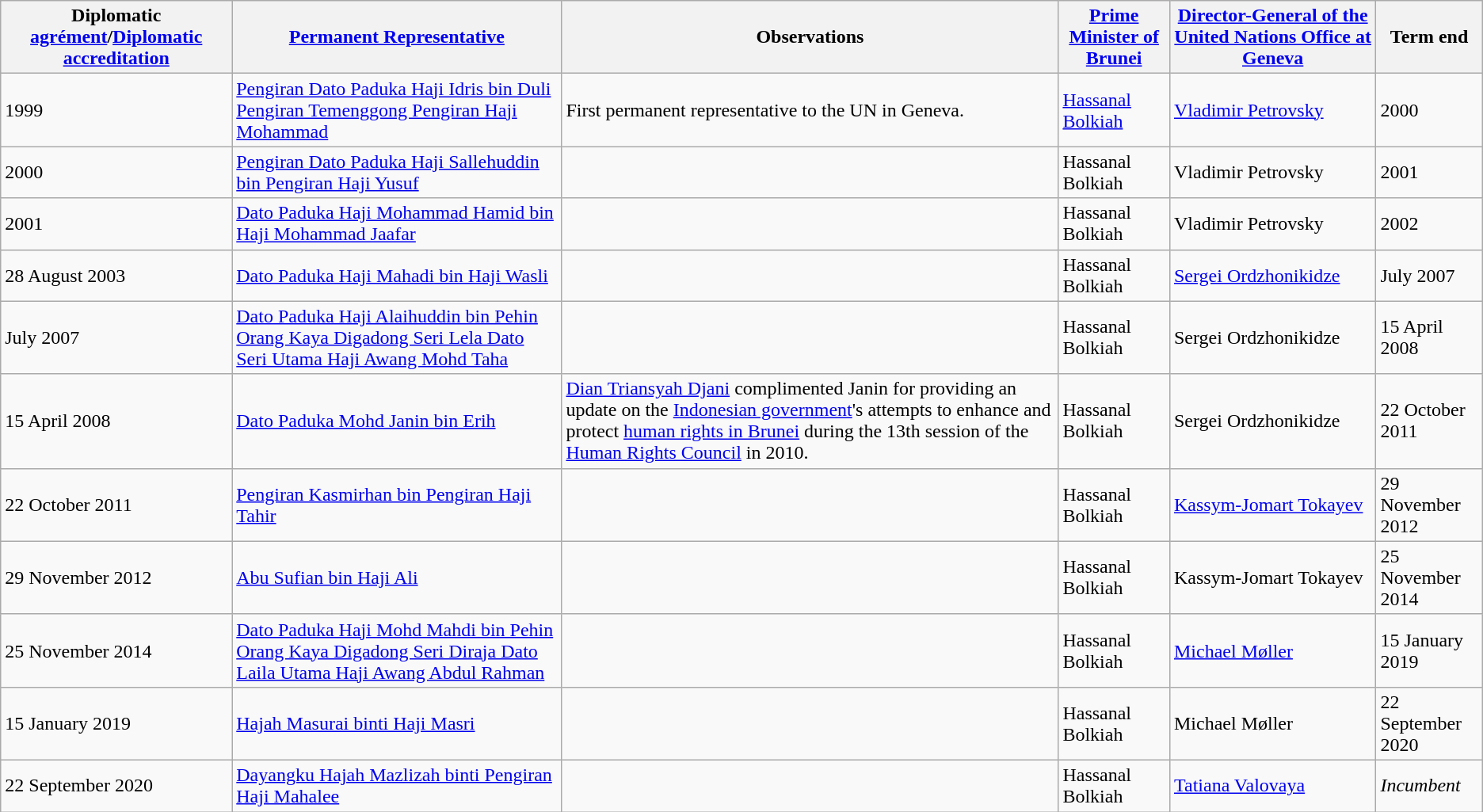<table class="wikitable sortable">
<tr>
<th>Diplomatic <a href='#'>agrément</a>/<a href='#'>Diplomatic accreditation</a></th>
<th><a href='#'>Permanent Representative</a></th>
<th>Observations</th>
<th><a href='#'>Prime Minister of Brunei</a></th>
<th><a href='#'>Director-General of the United Nations Office at Geneva</a></th>
<th>Term end</th>
</tr>
<tr>
<td>1999</td>
<td><a href='#'>Pengiran Dato Paduka Haji Idris bin Duli Pengiran Temenggong Pengiran Haji Mohammad</a></td>
<td>First permanent representative to the UN in Geneva.</td>
<td><a href='#'>Hassanal Bolkiah</a></td>
<td><a href='#'>Vladimir Petrovsky</a></td>
<td>2000</td>
</tr>
<tr>
<td>2000</td>
<td><a href='#'>Pengiran Dato Paduka Haji Sallehuddin bin Pengiran Haji Yusuf</a></td>
<td></td>
<td>Hassanal Bolkiah</td>
<td>Vladimir Petrovsky</td>
<td>2001</td>
</tr>
<tr>
<td>2001</td>
<td><a href='#'>Dato Paduka Haji Mohammad Hamid bin Haji Mohammad Jaafar</a></td>
<td></td>
<td>Hassanal Bolkiah</td>
<td>Vladimir Petrovsky</td>
<td>2002</td>
</tr>
<tr>
<td>28 August 2003</td>
<td><a href='#'>Dato Paduka Haji Mahadi bin Haji Wasli</a></td>
<td></td>
<td>Hassanal Bolkiah</td>
<td><a href='#'>Sergei Ordzhonikidze</a></td>
<td>July 2007</td>
</tr>
<tr>
<td>July 2007</td>
<td><a href='#'>Dato Paduka Haji Alaihuddin bin Pehin Orang Kaya Digadong Seri Lela Dato Seri Utama Haji Awang Mohd Taha</a></td>
<td></td>
<td>Hassanal Bolkiah</td>
<td>Sergei Ordzhonikidze</td>
<td>15 April 2008</td>
</tr>
<tr>
<td>15 April 2008</td>
<td><a href='#'>Dato Paduka Mohd Janin bin Erih</a></td>
<td><a href='#'>Dian Triansyah Djani</a> complimented Janin for providing an update on the <a href='#'>Indonesian government</a>'s attempts to enhance and protect <a href='#'>human rights in Brunei</a> during the 13th session of the <a href='#'>Human Rights Council</a> in 2010.</td>
<td>Hassanal Bolkiah</td>
<td>Sergei Ordzhonikidze</td>
<td>22 October 2011</td>
</tr>
<tr>
<td>22 October 2011</td>
<td><a href='#'>Pengiran Kasmirhan bin Pengiran Haji Tahir</a></td>
<td></td>
<td>Hassanal Bolkiah</td>
<td><a href='#'>Kassym-Jomart Tokayev</a></td>
<td>29 November 2012</td>
</tr>
<tr>
<td>29 November 2012</td>
<td><a href='#'>Abu Sufian bin Haji Ali</a></td>
<td></td>
<td>Hassanal Bolkiah</td>
<td>Kassym-Jomart Tokayev</td>
<td>25 November 2014</td>
</tr>
<tr>
<td>25 November 2014</td>
<td><a href='#'>Dato Paduka Haji Mohd Mahdi bin Pehin Orang Kaya Digadong Seri Diraja Dato Laila Utama Haji Awang Abdul Rahman</a></td>
<td></td>
<td>Hassanal Bolkiah</td>
<td><a href='#'>Michael Møller</a></td>
<td>15 January 2019</td>
</tr>
<tr>
<td>15 January 2019</td>
<td><a href='#'>Hajah Masurai binti Haji Masri</a></td>
<td></td>
<td>Hassanal Bolkiah</td>
<td>Michael Møller</td>
<td>22 September 2020</td>
</tr>
<tr>
<td>22 September 2020</td>
<td><a href='#'>Dayangku Hajah Mazlizah binti Pengiran Haji Mahalee</a></td>
<td></td>
<td>Hassanal Bolkiah</td>
<td><a href='#'>Tatiana Valovaya</a></td>
<td><em>Incumbent</em></td>
</tr>
</table>
